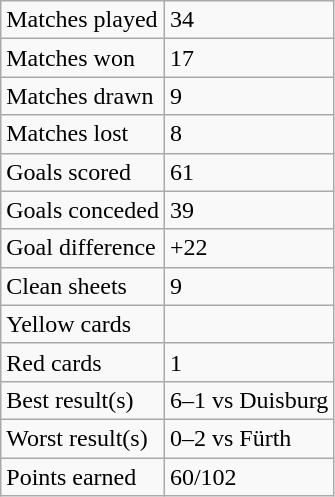<table class="wikitable">
<tr>
<td>Matches played</td>
<td>34</td>
</tr>
<tr>
<td>Matches won</td>
<td>17</td>
</tr>
<tr>
<td>Matches drawn</td>
<td>9</td>
</tr>
<tr>
<td>Matches lost</td>
<td>8</td>
</tr>
<tr>
<td>Goals scored</td>
<td>61</td>
</tr>
<tr>
<td>Goals conceded</td>
<td>39</td>
</tr>
<tr>
<td>Goal difference</td>
<td>+22</td>
</tr>
<tr>
<td>Clean sheets</td>
<td>9</td>
</tr>
<tr>
<td>Yellow cards</td>
<td></td>
</tr>
<tr>
<td>Red cards</td>
<td>1</td>
</tr>
<tr>
<td>Best result(s)</td>
<td>6–1 vs Duisburg</td>
</tr>
<tr>
<td>Worst result(s)</td>
<td>0–2 vs Fürth</td>
</tr>
<tr>
<td>Points earned</td>
<td>60/102</td>
</tr>
</table>
